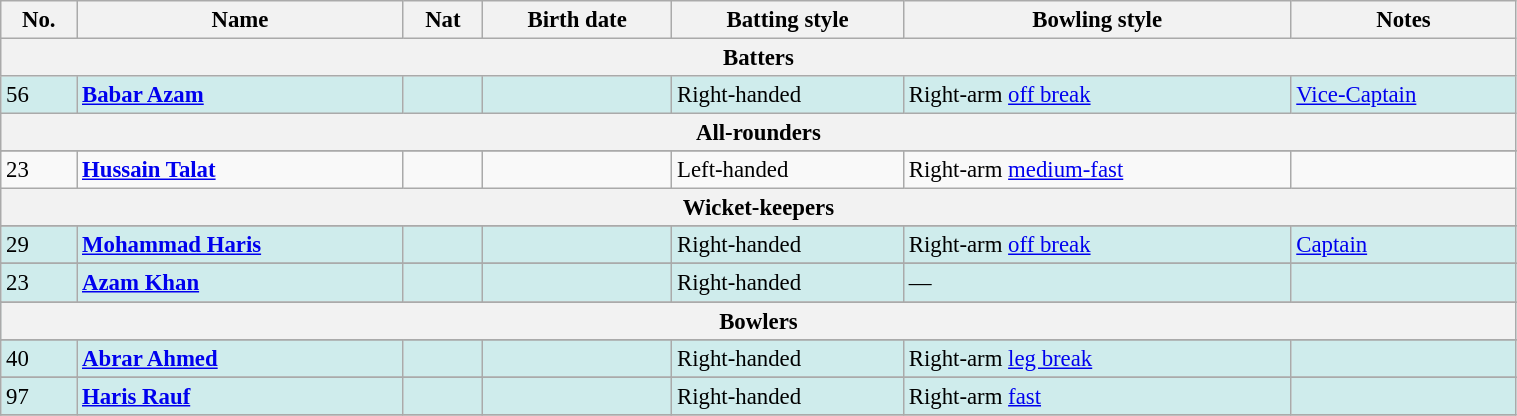<table class="wikitable sortable"  style="font-size:95%; width:80%;">
<tr>
<th>No.</th>
<th>Name</th>
<th>Nat</th>
<th>Birth date</th>
<th>Batting style</th>
<th>Bowling style</th>
<th>Notes</th>
</tr>
<tr>
<th colspan="7">Batters</th>
</tr>
<tr bgcolor="#CFECEC">
<td>56</td>
<td><strong><a href='#'>Babar Azam</a></strong></td>
<td></td>
<td></td>
<td>Right-handed</td>
<td>Right-arm <a href='#'>off break</a></td>
<td><a href='#'>Vice-Captain</a></td>
</tr>
<tr>
<th colspan="7">All-rounders</th>
</tr>
<tr bgcolor="#CFECEC">
</tr>
<tr>
<td>23</td>
<td><strong><a href='#'>Hussain Talat</a></strong></td>
<td></td>
<td></td>
<td>Left-handed</td>
<td>Right-arm <a href='#'>medium-fast</a></td>
<td></td>
</tr>
<tr>
<th colspan="7">Wicket-keepers</th>
</tr>
<tr>
</tr>
<tr bgcolor="#CFECEC">
<td>29</td>
<td><strong><a href='#'>Mohammad Haris</a></strong></td>
<td></td>
<td></td>
<td>Right-handed</td>
<td>Right-arm <a href='#'>off break</a></td>
<td><a href='#'>Captain</a></td>
</tr>
<tr>
</tr>
<tr bgcolor="#CFECEC">
<td>23</td>
<td><strong><a href='#'>Azam Khan</a></strong></td>
<td></td>
<td></td>
<td>Right-handed</td>
<td>—</td>
<td></td>
</tr>
<tr>
</tr>
<tr bgcolor="#CFECEC">
<th colspan="7">Bowlers</th>
</tr>
<tr>
</tr>
<tr bgcolor="#CFECEC">
<td>40</td>
<td><strong><a href='#'>Abrar Ahmed</a></strong></td>
<td></td>
<td></td>
<td>Right-handed</td>
<td>Right-arm <a href='#'>leg break</a></td>
<td></td>
</tr>
<tr>
</tr>
<tr bgcolor="#CFECEC">
<td>97</td>
<td><strong><a href='#'>Haris Rauf</a></strong></td>
<td></td>
<td></td>
<td>Right-handed</td>
<td>Right-arm <a href='#'>fast</a></td>
<td></td>
</tr>
<tr>
</tr>
</table>
